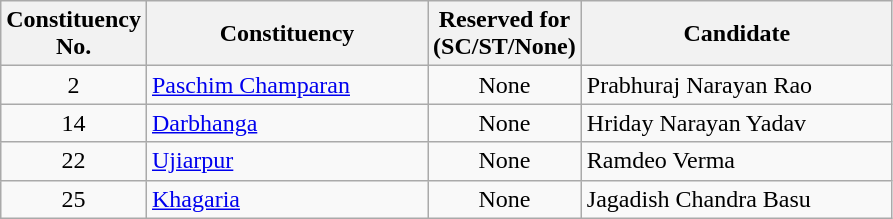<table class= "wikitable sortable">
<tr>
<th>Constituency <br> No.</th>
<th style="width:180px;">Constituency</th>
<th>Reserved for <br> (SC/ST/None)</th>
<th style="width:200px;">Candidate </th>
</tr>
<tr>
<td style="text-align:center;">2</td>
<td><a href='#'>Paschim Champaran</a></td>
<td style="text-align:center;">None</td>
<td>Prabhuraj Narayan Rao</td>
</tr>
<tr>
<td style="text-align:center;">14</td>
<td><a href='#'>Darbhanga</a></td>
<td style="text-align:center;">None</td>
<td>Hriday Narayan Yadav</td>
</tr>
<tr>
<td style="text-align:center;">22</td>
<td><a href='#'>Ujiarpur</a></td>
<td style="text-align:center;">None</td>
<td>Ramdeo Verma</td>
</tr>
<tr>
<td style="text-align:center;">25</td>
<td><a href='#'>Khagaria</a></td>
<td style="text-align:center;">None</td>
<td>Jagadish Chandra Basu</td>
</tr>
</table>
